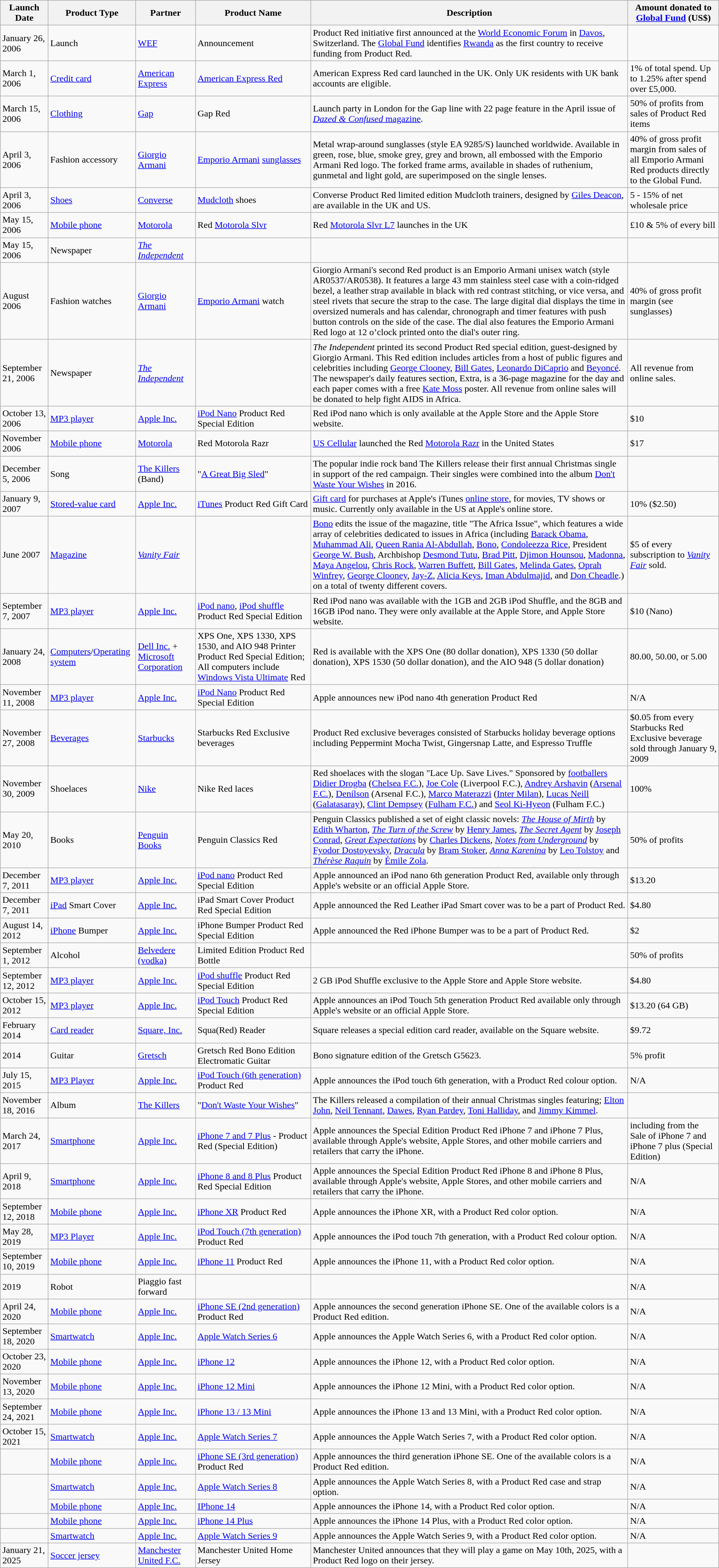<table class="wikitable">
<tr>
<th>Launch Date</th>
<th>Product Type</th>
<th>Partner</th>
<th>Product Name</th>
<th>Description</th>
<th>Amount donated to <a href='#'>Global Fund</a> (US$)</th>
</tr>
<tr>
<td>January 26, 2006</td>
<td>Launch</td>
<td><a href='#'>WEF</a></td>
<td>Announcement</td>
<td>Product Red initiative first announced at the <a href='#'>World Economic Forum</a> in <a href='#'>Davos</a>, Switzerland. The <a href='#'>Global Fund</a> identifies <a href='#'>Rwanda</a> as the first country to receive funding from Product Red.</td>
<td></td>
</tr>
<tr>
<td>March 1, 2006</td>
<td><a href='#'>Credit card</a></td>
<td><a href='#'>American Express</a></td>
<td><a href='#'>American Express Red</a></td>
<td>American Express Red card launched in the UK. Only UK residents with UK bank accounts are eligible.</td>
<td>1% of total spend. Up to 1.25% after spend over £5,000.</td>
</tr>
<tr>
<td>March 15, 2006</td>
<td><a href='#'>Clothing</a></td>
<td><a href='#'>Gap</a></td>
<td>Gap Red</td>
<td>Launch party in London for the Gap line with 22 page feature in the April issue of <a href='#'><em>Dazed & Confused</em> magazine</a>.</td>
<td>50% of profits from sales of Product Red items<br></td>
</tr>
<tr>
<td>April 3, 2006</td>
<td>Fashion accessory</td>
<td><a href='#'>Giorgio Armani</a></td>
<td><a href='#'>Emporio Armani</a> <a href='#'>sunglasses</a></td>
<td>Metal wrap-around sunglasses (style EA 9285/S) launched worldwide. Available in green, rose, blue, smoke grey, grey and brown, all embossed with the Emporio Armani Red logo. The forked frame arms, available in shades of ruthenium, gunmetal and light gold, are superimposed on the single lenses.</td>
<td>40% of gross profit margin from sales of all Emporio Armani Red products directly to the Global Fund.</td>
</tr>
<tr>
<td>April 3, 2006</td>
<td><a href='#'>Shoes</a></td>
<td><a href='#'>Converse</a></td>
<td><a href='#'>Mudcloth</a> shoes</td>
<td>Converse Product Red limited edition Mudcloth trainers, designed by <a href='#'>Giles Deacon</a>, are available in the UK and US.</td>
<td>5 - 15% of net wholesale price</td>
</tr>
<tr>
<td>May 15, 2006</td>
<td><a href='#'>Mobile phone</a></td>
<td><a href='#'>Motorola</a></td>
<td>Red <a href='#'>Motorola Slvr</a></td>
<td>Red <a href='#'>Motorola Slvr L7</a> launches in the UK</td>
<td>£10 & 5% of every bill</td>
</tr>
<tr>
<td>May 15, 2006</td>
<td>Newspaper</td>
<td><em><a href='#'>The Independent</a></em></td>
<td></td>
<td></td>
</tr>
<tr>
<td>August 2006</td>
<td>Fashion watches</td>
<td><a href='#'>Giorgio Armani</a></td>
<td><a href='#'>Emporio Armani</a> watch</td>
<td>Giorgio Armani's second Red product is an Emporio Armani unisex watch (style AR0537/AR0538). It features a large 43 mm stainless steel case with a coin-ridged bezel, a leather strap available in black with red contrast stitching, or vice versa, and steel rivets that secure the strap to the case. The large digital dial displays the time in oversized numerals and has calendar, chronograph and timer features with push button controls on the side of the case. The dial also features the Emporio Armani Red logo at 12 o’clock printed onto the dial's outer ring.</td>
<td>40% of gross profit margin (see sunglasses)</td>
</tr>
<tr>
<td>September 21, 2006</td>
<td>Newspaper</td>
<td><em><a href='#'>The Independent</a></em></td>
<td></td>
<td><em>The Independent</em> printed its second Product Red special edition, guest-designed by Giorgio Armani. This Red edition includes articles from a host of public figures and celebrities including <a href='#'>George Clooney</a>, <a href='#'>Bill Gates</a>, <a href='#'>Leonardo DiCaprio</a> and <a href='#'>Beyoncé</a>. The newspaper's daily features section, Extra, is a 36-page magazine for the day and each paper comes with a free <a href='#'>Kate Moss</a> poster. All revenue from online sales will be donated to help fight AIDS in Africa.</td>
<td>All revenue from online sales.</td>
</tr>
<tr>
<td>October 13, 2006</td>
<td><a href='#'>MP3 player</a></td>
<td><a href='#'>Apple Inc.</a></td>
<td><a href='#'>iPod Nano</a> Product Red Special Edition</td>
<td>Red iPod nano which is only available at the Apple Store and the Apple Store website.</td>
<td>$10</td>
</tr>
<tr>
<td>November 2006</td>
<td><a href='#'>Mobile phone</a></td>
<td><a href='#'>Motorola</a></td>
<td>Red Motorola Razr</td>
<td><a href='#'>US Cellular</a> launched the Red <a href='#'>Motorola Razr</a> in the United States</td>
<td>$17</td>
</tr>
<tr>
<td>December 5, 2006</td>
<td>Song</td>
<td><a href='#'>The Killers</a> (Band)</td>
<td>"<a href='#'>A Great Big Sled</a>"</td>
<td>The popular indie rock band The Killers release their first annual Christmas single in support of the red campaign. Their singles were combined into the album <a href='#'>Don't Waste Your Wishes</a> in 2016.</td>
<td></td>
</tr>
<tr>
<td>January 9, 2007</td>
<td><a href='#'>Stored-value card</a></td>
<td><a href='#'>Apple Inc.</a></td>
<td><a href='#'>iTunes</a> Product Red Gift Card</td>
<td><a href='#'>Gift card</a> for purchases at Apple's iTunes <a href='#'>online store</a>, for movies, TV shows or music. Currently only available in the US at Apple's online store.</td>
<td>10% ($2.50)</td>
</tr>
<tr>
<td>June 2007</td>
<td><a href='#'>Magazine</a></td>
<td><em><a href='#'>Vanity Fair</a></em></td>
<td></td>
<td><a href='#'>Bono</a> edits the issue of the magazine, title "The Africa Issue", which features a wide array of celebrities dedicated to issues in Africa (including <a href='#'>Barack Obama</a>, <a href='#'>Muhammad Ali</a>, <a href='#'>Queen Rania Al-Abdullah</a>, <a href='#'>Bono</a>, <a href='#'>Condoleezza Rice</a>, President <a href='#'>George W. Bush</a>, Archbishop <a href='#'>Desmond Tutu</a>, <a href='#'>Brad Pitt</a>, <a href='#'>Djimon Hounsou</a>, <a href='#'>Madonna</a>, <a href='#'>Maya Angelou</a>, <a href='#'>Chris Rock</a>, <a href='#'>Warren Buffett</a>, <a href='#'>Bill Gates</a>, <a href='#'>Melinda Gates</a>, <a href='#'>Oprah Winfrey</a>, <a href='#'>George Clooney</a>, <a href='#'>Jay-Z</a>, <a href='#'>Alicia Keys</a>, <a href='#'>Iman Abdulmajid</a>, and <a href='#'>Don Cheadle</a>.) on a total of twenty different covers.</td>
<td>$5 of every subscription to <em><a href='#'>Vanity Fair</a></em> sold.</td>
</tr>
<tr>
<td>September 7, 2007</td>
<td><a href='#'>MP3 player</a></td>
<td><a href='#'>Apple Inc.</a></td>
<td><a href='#'>iPod nano</a>, <a href='#'>iPod shuffle</a> Product Red Special Edition</td>
<td>Red iPod nano was available with the 1GB and 2GB iPod Shuffle, and the 8GB and 16GB iPod nano. They were only available at the Apple Store, and Apple Store website.</td>
<td>$10 (Nano)</td>
</tr>
<tr>
<td>January 24, 2008</td>
<td><a href='#'>Computers</a>/<a href='#'>Operating system</a></td>
<td><a href='#'>Dell Inc.</a> + <a href='#'>Microsoft Corporation</a></td>
<td>XPS One, XPS 1330, XPS 1530, and AIO 948 Printer Product Red Special Edition; All computers include <a href='#'>Windows Vista Ultimate</a> Red</td>
<td>Red is available with the XPS One (80 dollar donation), XPS 1330 (50 dollar donation), XPS 1530 (50 dollar donation), and the AIO 948 (5 dollar donation)</td>
<td>80.00, 50.00, or 5.00</td>
</tr>
<tr>
<td>November 11, 2008</td>
<td><a href='#'>MP3 player</a></td>
<td><a href='#'>Apple Inc.</a></td>
<td><a href='#'>iPod Nano</a> Product Red Special Edition</td>
<td>Apple announces new iPod nano 4th generation Product Red</td>
<td>N/A</td>
</tr>
<tr>
<td>November 27, 2008</td>
<td><a href='#'>Beverages</a></td>
<td><a href='#'>Starbucks</a></td>
<td>Starbucks Red Exclusive beverages</td>
<td>Product Red exclusive beverages consisted of Starbucks holiday beverage options including Peppermint Mocha Twist, Gingersnap Latte, and Espresso Truffle</td>
<td>$0.05 from every Starbucks Red Exclusive beverage sold through January 9, 2009</td>
</tr>
<tr>
<td>November 30, 2009</td>
<td>Shoelaces</td>
<td><a href='#'>Nike</a></td>
<td>Nike Red laces</td>
<td>Red shoelaces with the slogan "Lace Up. Save Lives." Sponsored by <a href='#'>footballers</a> <a href='#'>Didier Drogba</a> (<a href='#'>Chelsea F.C.</a>), <a href='#'>Joe Cole</a> (Liverpool F.C.), <a href='#'>Andrey Arshavin</a> (<a href='#'>Arsenal F.C.</a>), <a href='#'>Denílson</a> (Arsenal F.C.), <a href='#'>Marco Materazzi</a> (<a href='#'>Inter Milan</a>), <a href='#'>Lucas Neill</a> (<a href='#'>Galatasaray</a>), <a href='#'>Clint Dempsey</a> (<a href='#'>Fulham F.C.</a>) and <a href='#'>Seol Ki-Hyeon</a> (Fulham F.C.)</td>
<td>100%</td>
</tr>
<tr>
<td>May 20, 2010</td>
<td>Books</td>
<td><a href='#'>Penguin Books</a></td>
<td>Penguin Classics Red</td>
<td>Penguin Classics published a set of eight classic novels: <em><a href='#'>The House of Mirth</a></em> by <a href='#'>Edith Wharton</a>, <em><a href='#'>The Turn of the Screw</a></em> by <a href='#'>Henry James</a>, <em><a href='#'>The Secret Agent</a></em> by <a href='#'>Joseph Conrad</a>, <em><a href='#'>Great Expectations</a></em> by <a href='#'>Charles Dickens</a>, <em><a href='#'>Notes from Underground</a></em> by <a href='#'>Fyodor Dostoyevsky</a>, <em><a href='#'>Dracula</a></em> by <a href='#'>Bram Stoker</a>, <em><a href='#'>Anna Karenina</a></em> by <a href='#'>Leo Tolstoy</a> and <em><a href='#'>Thérèse Raquin</a></em> by <a href='#'>Émile Zola</a>.</td>
<td>50% of profits</td>
</tr>
<tr>
<td>December 7, 2011</td>
<td><a href='#'>MP3 player</a></td>
<td><a href='#'>Apple Inc.</a></td>
<td><a href='#'>iPod nano</a> Product Red Special Edition</td>
<td>Apple announced an iPod nano 6th generation Product Red, available only through Apple's website or an official Apple Store.</td>
<td>$13.20</td>
</tr>
<tr>
<td>December 7, 2011</td>
<td><a href='#'>iPad</a> Smart Cover</td>
<td><a href='#'>Apple Inc.</a></td>
<td>iPad Smart Cover Product Red Special Edition</td>
<td>Apple announced the Red Leather iPad Smart cover was to be a part of Product Red.</td>
<td>$4.80</td>
</tr>
<tr>
<td>August 14, 2012</td>
<td><a href='#'>iPhone</a> Bumper</td>
<td><a href='#'>Apple Inc.</a></td>
<td>iPhone Bumper Product Red Special Edition</td>
<td>Apple announced the Red iPhone Bumper was to be a part of Product Red.</td>
<td>$2</td>
</tr>
<tr>
<td>September 1, 2012</td>
<td>Alcohol</td>
<td><a href='#'>Belvedere (vodka)</a></td>
<td>Limited Edition Product Red Bottle</td>
<td></td>
<td>50% of profits</td>
</tr>
<tr>
<td>September 12, 2012</td>
<td><a href='#'>MP3 player</a></td>
<td><a href='#'>Apple Inc.</a></td>
<td><a href='#'>iPod shuffle</a> Product Red Special Edition</td>
<td>2 GB iPod Shuffle exclusive to the Apple Store and Apple Store website.</td>
<td>$4.80</td>
</tr>
<tr>
<td>October 15, 2012</td>
<td><a href='#'>MP3 player</a></td>
<td><a href='#'>Apple Inc.</a></td>
<td><a href='#'>iPod Touch</a> Product Red Special Edition</td>
<td>Apple announces an iPod Touch 5th generation Product Red available only through Apple's website or an official Apple Store.</td>
<td>$13.20 (64 GB)</td>
</tr>
<tr>
<td>February 2014</td>
<td><a href='#'>Card reader</a></td>
<td><a href='#'>Square, Inc.</a></td>
<td>Squa(Red) Reader</td>
<td>Square releases a special edition card reader, available on the Square website.</td>
<td>$9.72</td>
</tr>
<tr>
<td>2014</td>
<td>Guitar</td>
<td><a href='#'>Gretsch</a></td>
<td>Gretsch Red Bono Edition Electromatic Guitar</td>
<td>Bono signature edition of the Gretsch G5623.</td>
<td>5% profit</td>
</tr>
<tr>
<td>July 15, 2015</td>
<td><a href='#'>MP3 Player</a></td>
<td><a href='#'>Apple Inc.</a></td>
<td><a href='#'>iPod Touch (6th generation)</a> Product Red</td>
<td>Apple announces the iPod touch 6th generation, with a Product Red colour option.</td>
<td>N/A</td>
</tr>
<tr>
<td>November 18, 2016</td>
<td>Album</td>
<td><a href='#'>The Killers</a></td>
<td>"<a href='#'>Don't Waste Your Wishes</a>"</td>
<td>The Killers released a compilation of their annual Christmas singles featuring; <a href='#'>Elton John</a>, <a href='#'>Neil Tennant</a>, <a href='#'>Dawes</a>, <a href='#'>Ryan Pardey</a>, <a href='#'>Toni Halliday</a>, and <a href='#'>Jimmy Kimmel</a>.</td>
<td></td>
</tr>
<tr>
<td>March 24, 2017</td>
<td><a href='#'>Smartphone</a></td>
<td><a href='#'>Apple Inc.</a></td>
<td><a href='#'>iPhone 7 and 7 Plus</a> - Product Red (Special Edition)</td>
<td>Apple announces the Special Edition Product Red iPhone 7 and iPhone 7 Plus, available through Apple's website, Apple Stores, and other mobile carriers and retailers that carry the iPhone.</td>
<td> including from the Sale of iPhone 7 and iPhone 7 plus (Special Edition)</td>
</tr>
<tr>
<td>April 9, 2018</td>
<td><a href='#'>Smartphone</a></td>
<td><a href='#'>Apple Inc.</a></td>
<td><a href='#'>iPhone 8 and 8 Plus</a> Product Red Special Edition</td>
<td>Apple announces the Special Edition Product Red iPhone 8 and iPhone 8 Plus, available through Apple's website, Apple Stores, and other mobile carriers and retailers that carry the iPhone.</td>
<td>N/A</td>
</tr>
<tr>
<td>September 12, 2018</td>
<td><a href='#'>Mobile phone</a></td>
<td><a href='#'>Apple Inc.</a></td>
<td><a href='#'>iPhone XR</a> Product Red</td>
<td>Apple announces the iPhone XR, with a Product Red color option.</td>
<td>N/A</td>
</tr>
<tr>
<td>May 28, 2019</td>
<td><a href='#'>MP3 Player</a></td>
<td><a href='#'>Apple Inc.</a></td>
<td><a href='#'>iPod Touch (7th generation)</a> Product Red</td>
<td>Apple announces the iPod touch 7th generation, with a Product Red colour option.</td>
<td>N/A</td>
</tr>
<tr>
<td>September 10, 2019</td>
<td><a href='#'>Mobile phone</a></td>
<td><a href='#'>Apple Inc.</a></td>
<td><a href='#'>iPhone 11</a> Product Red</td>
<td>Apple announces the iPhone 11, with a Product Red color option.</td>
<td>N/A</td>
</tr>
<tr>
<td>2019</td>
<td>Robot</td>
<td>Piaggio fast forward</td>
<td></td>
<td></td>
<td>N/A</td>
</tr>
<tr>
<td>April 24, 2020</td>
<td><a href='#'>Mobile phone</a></td>
<td><a href='#'>Apple Inc.</a></td>
<td><a href='#'>iPhone SE (2nd generation)</a> Product Red</td>
<td>Apple announces the second generation iPhone SE. One of the available colors is a Product Red edition.</td>
<td>N/A</td>
</tr>
<tr>
<td>September 18, 2020</td>
<td><a href='#'>Smartwatch</a></td>
<td><a href='#'>Apple Inc.</a></td>
<td><a href='#'>Apple Watch Series 6</a></td>
<td>Apple announces the Apple Watch Series 6, with a Product Red color option.</td>
<td>N/A</td>
</tr>
<tr>
<td>October 23, 2020</td>
<td><a href='#'>Mobile phone</a></td>
<td><a href='#'>Apple Inc.</a></td>
<td><a href='#'>iPhone 12</a></td>
<td>Apple announces the iPhone 12, with a Product Red color option.</td>
<td>N/A</td>
</tr>
<tr>
<td>November 13, 2020</td>
<td><a href='#'>Mobile phone</a></td>
<td><a href='#'>Apple Inc.</a></td>
<td><a href='#'>iPhone 12 Mini</a></td>
<td>Apple announces the iPhone 12 Mini, with a Product Red color option.</td>
<td>N/A</td>
</tr>
<tr>
<td>September 24, 2021</td>
<td><a href='#'>Mobile phone</a></td>
<td><a href='#'>Apple Inc.</a></td>
<td><a href='#'>iPhone 13 / 13 Mini</a></td>
<td>Apple announces the iPhone 13 and 13 Mini, with a Product Red color option.</td>
<td>N/A</td>
</tr>
<tr>
<td>October 15, 2021</td>
<td><a href='#'>Smartwatch</a></td>
<td><a href='#'>Apple Inc.</a></td>
<td><a href='#'>Apple Watch Series 7</a></td>
<td>Apple announces the Apple Watch Series 7, with a Product Red color option.</td>
<td>N/A</td>
</tr>
<tr>
<td></td>
<td><a href='#'>Mobile phone</a></td>
<td><a href='#'>Apple Inc.</a></td>
<td><a href='#'>iPhone SE (3rd generation)</a> Product Red</td>
<td>Apple announces the third generation iPhone SE. One of the available colors is a Product Red edition.</td>
<td>N/A</td>
</tr>
<tr>
<td rowspan=2></td>
<td><a href='#'>Smartwatch</a></td>
<td><a href='#'>Apple Inc.</a></td>
<td><a href='#'>Apple Watch Series 8</a></td>
<td>Apple announces the Apple Watch Series 8, with a Product Red case and strap option.</td>
<td>N/A</td>
</tr>
<tr>
<td><a href='#'>Mobile phone</a></td>
<td><a href='#'>Apple Inc.</a></td>
<td><a href='#'>IPhone 14</a></td>
<td>Apple announces the iPhone 14, with a Product Red color option.</td>
<td>N/A</td>
</tr>
<tr>
<td></td>
<td><a href='#'>Mobile phone</a></td>
<td><a href='#'>Apple Inc.</a></td>
<td><a href='#'>iPhone 14 Plus</a></td>
<td>Apple announces the iPhone 14 Plus, with a Product Red color option.</td>
<td>N/A</td>
</tr>
<tr>
<td></td>
<td><a href='#'>Smartwatch</a></td>
<td><a href='#'>Apple Inc.</a></td>
<td><a href='#'>Apple Watch Series 9</a></td>
<td>Apple announces the Apple Watch Series 9, with a Product Red color option.</td>
<td>N/A</td>
</tr>
<tr>
<td>January 21, 2025</td>
<td><a href='#'>Soccer jersey</a></td>
<td><a href='#'>Manchester United F.C.</a></td>
<td>Manchester United Home Jersey</td>
<td>Manchester United announces that they will play a game on May 10th, 2025, with a Product Red logo on their jersey.</td>
<td></td>
</tr>
</table>
